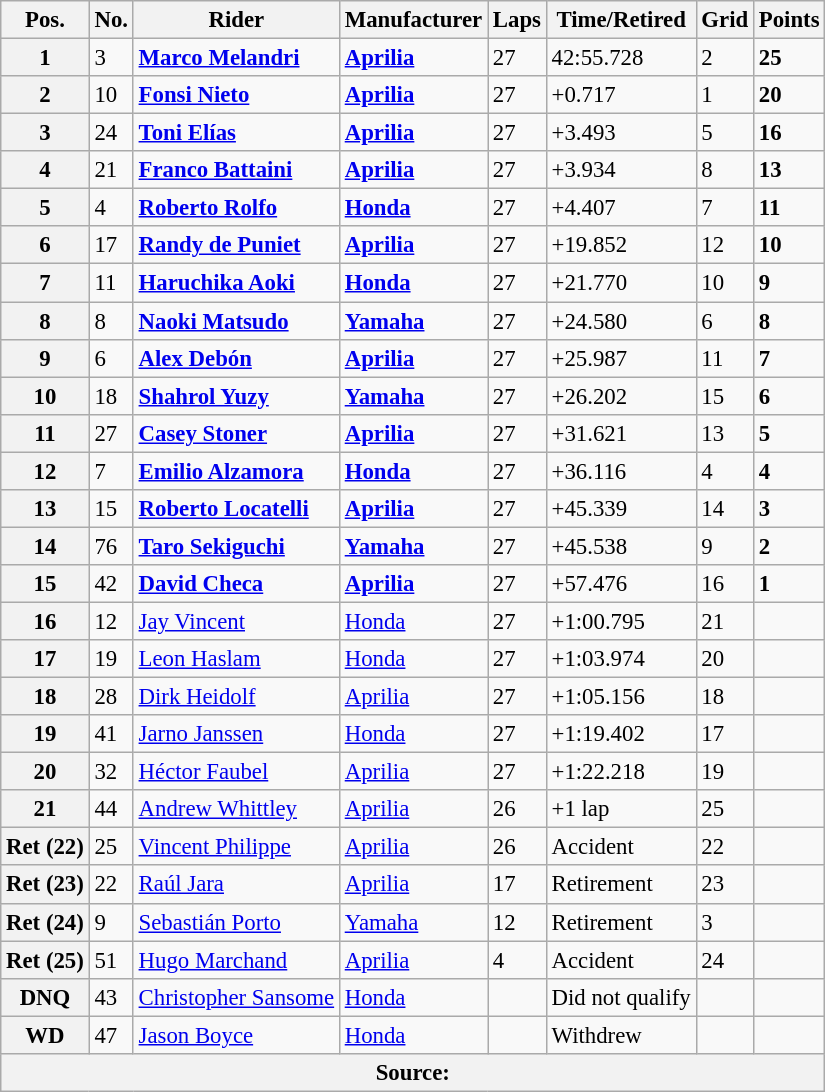<table class="wikitable" style="font-size: 95%;">
<tr>
<th>Pos.</th>
<th>No.</th>
<th>Rider</th>
<th>Manufacturer</th>
<th>Laps</th>
<th>Time/Retired</th>
<th>Grid</th>
<th>Points</th>
</tr>
<tr>
<th>1</th>
<td>3</td>
<td> <strong><a href='#'>Marco Melandri</a></strong></td>
<td><strong><a href='#'>Aprilia</a></strong></td>
<td>27</td>
<td>42:55.728</td>
<td>2</td>
<td><strong>25</strong></td>
</tr>
<tr>
<th>2</th>
<td>10</td>
<td> <strong><a href='#'>Fonsi Nieto</a></strong></td>
<td><strong><a href='#'>Aprilia</a></strong></td>
<td>27</td>
<td>+0.717</td>
<td>1</td>
<td><strong>20</strong></td>
</tr>
<tr>
<th>3</th>
<td>24</td>
<td> <strong><a href='#'>Toni Elías</a></strong></td>
<td><strong><a href='#'>Aprilia</a></strong></td>
<td>27</td>
<td>+3.493</td>
<td>5</td>
<td><strong>16</strong></td>
</tr>
<tr>
<th>4</th>
<td>21</td>
<td> <strong><a href='#'>Franco Battaini</a></strong></td>
<td><strong><a href='#'>Aprilia</a></strong></td>
<td>27</td>
<td>+3.934</td>
<td>8</td>
<td><strong>13</strong></td>
</tr>
<tr>
<th>5</th>
<td>4</td>
<td> <strong><a href='#'>Roberto Rolfo</a></strong></td>
<td><strong><a href='#'>Honda</a></strong></td>
<td>27</td>
<td>+4.407</td>
<td>7</td>
<td><strong>11</strong></td>
</tr>
<tr>
<th>6</th>
<td>17</td>
<td> <strong><a href='#'>Randy de Puniet</a></strong></td>
<td><strong><a href='#'>Aprilia</a></strong></td>
<td>27</td>
<td>+19.852</td>
<td>12</td>
<td><strong>10</strong></td>
</tr>
<tr>
<th>7</th>
<td>11</td>
<td> <strong><a href='#'>Haruchika Aoki</a></strong></td>
<td><strong><a href='#'>Honda</a></strong></td>
<td>27</td>
<td>+21.770</td>
<td>10</td>
<td><strong>9</strong></td>
</tr>
<tr>
<th>8</th>
<td>8</td>
<td> <strong><a href='#'>Naoki Matsudo</a></strong></td>
<td><strong><a href='#'>Yamaha</a></strong></td>
<td>27</td>
<td>+24.580</td>
<td>6</td>
<td><strong>8</strong></td>
</tr>
<tr>
<th>9</th>
<td>6</td>
<td> <strong><a href='#'>Alex Debón</a></strong></td>
<td><strong><a href='#'>Aprilia</a></strong></td>
<td>27</td>
<td>+25.987</td>
<td>11</td>
<td><strong>7</strong></td>
</tr>
<tr>
<th>10</th>
<td>18</td>
<td> <strong><a href='#'>Shahrol Yuzy</a></strong></td>
<td><strong><a href='#'>Yamaha</a></strong></td>
<td>27</td>
<td>+26.202</td>
<td>15</td>
<td><strong>6</strong></td>
</tr>
<tr>
<th>11</th>
<td>27</td>
<td> <strong><a href='#'>Casey Stoner</a></strong></td>
<td><strong><a href='#'>Aprilia</a></strong></td>
<td>27</td>
<td>+31.621</td>
<td>13</td>
<td><strong>5</strong></td>
</tr>
<tr>
<th>12</th>
<td>7</td>
<td> <strong><a href='#'>Emilio Alzamora</a></strong></td>
<td><strong><a href='#'>Honda</a></strong></td>
<td>27</td>
<td>+36.116</td>
<td>4</td>
<td><strong>4</strong></td>
</tr>
<tr>
<th>13</th>
<td>15</td>
<td> <strong><a href='#'>Roberto Locatelli</a></strong></td>
<td><strong><a href='#'>Aprilia</a></strong></td>
<td>27</td>
<td>+45.339</td>
<td>14</td>
<td><strong>3</strong></td>
</tr>
<tr>
<th>14</th>
<td>76</td>
<td> <strong><a href='#'>Taro Sekiguchi</a></strong></td>
<td><strong><a href='#'>Yamaha</a></strong></td>
<td>27</td>
<td>+45.538</td>
<td>9</td>
<td><strong>2</strong></td>
</tr>
<tr>
<th>15</th>
<td>42</td>
<td> <strong><a href='#'>David Checa</a></strong></td>
<td><strong><a href='#'>Aprilia</a></strong></td>
<td>27</td>
<td>+57.476</td>
<td>16</td>
<td><strong>1</strong></td>
</tr>
<tr>
<th>16</th>
<td>12</td>
<td> <a href='#'>Jay Vincent</a></td>
<td><a href='#'>Honda</a></td>
<td>27</td>
<td>+1:00.795</td>
<td>21</td>
<td></td>
</tr>
<tr>
<th>17</th>
<td>19</td>
<td> <a href='#'>Leon Haslam</a></td>
<td><a href='#'>Honda</a></td>
<td>27</td>
<td>+1:03.974</td>
<td>20</td>
<td></td>
</tr>
<tr>
<th>18</th>
<td>28</td>
<td> <a href='#'>Dirk Heidolf</a></td>
<td><a href='#'>Aprilia</a></td>
<td>27</td>
<td>+1:05.156</td>
<td>18</td>
<td></td>
</tr>
<tr>
<th>19</th>
<td>41</td>
<td> <a href='#'>Jarno Janssen</a></td>
<td><a href='#'>Honda</a></td>
<td>27</td>
<td>+1:19.402</td>
<td>17</td>
<td></td>
</tr>
<tr>
<th>20</th>
<td>32</td>
<td> <a href='#'>Héctor Faubel</a></td>
<td><a href='#'>Aprilia</a></td>
<td>27</td>
<td>+1:22.218</td>
<td>19</td>
<td></td>
</tr>
<tr>
<th>21</th>
<td>44</td>
<td> <a href='#'>Andrew Whittley</a></td>
<td><a href='#'>Aprilia</a></td>
<td>26</td>
<td>+1 lap</td>
<td>25</td>
<td></td>
</tr>
<tr>
<th>Ret (22)</th>
<td>25</td>
<td> <a href='#'>Vincent Philippe</a></td>
<td><a href='#'>Aprilia</a></td>
<td>26</td>
<td>Accident</td>
<td>22</td>
<td></td>
</tr>
<tr>
<th>Ret (23)</th>
<td>22</td>
<td> <a href='#'>Raúl Jara</a></td>
<td><a href='#'>Aprilia</a></td>
<td>17</td>
<td>Retirement</td>
<td>23</td>
<td></td>
</tr>
<tr>
<th>Ret (24)</th>
<td>9</td>
<td> <a href='#'>Sebastián Porto</a></td>
<td><a href='#'>Yamaha</a></td>
<td>12</td>
<td>Retirement</td>
<td>3</td>
<td></td>
</tr>
<tr>
<th>Ret (25)</th>
<td>51</td>
<td> <a href='#'>Hugo Marchand</a></td>
<td><a href='#'>Aprilia</a></td>
<td>4</td>
<td>Accident</td>
<td>24</td>
<td></td>
</tr>
<tr>
<th>DNQ</th>
<td>43</td>
<td> <a href='#'>Christopher Sansome</a></td>
<td><a href='#'>Honda</a></td>
<td></td>
<td>Did not qualify</td>
<td></td>
<td></td>
</tr>
<tr>
<th>WD</th>
<td>47</td>
<td> <a href='#'>Jason Boyce</a></td>
<td><a href='#'>Honda</a></td>
<td></td>
<td>Withdrew</td>
<td></td>
<td></td>
</tr>
<tr>
<th colspan=8>Source:</th>
</tr>
</table>
